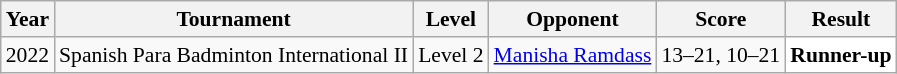<table class="sortable wikitable" style="font-size: 90%;">
<tr>
<th>Year</th>
<th>Tournament</th>
<th>Level</th>
<th>Opponent</th>
<th>Score</th>
<th>Result</th>
</tr>
<tr>
<td align="center">2022</td>
<td align="left">Spanish Para Badminton International II</td>
<td align="left">Level 2</td>
<td align="left"> <a href='#'>Manisha Ramdass</a></td>
<td align="left">13–21, 10–21</td>
<td style="text-align:left; background:white"> <strong>Runner-up</strong></td>
</tr>
</table>
